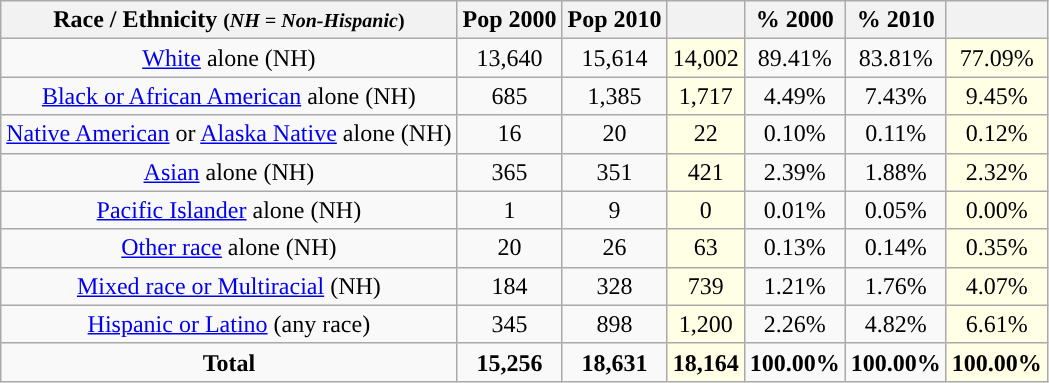<table class="wikitable" style="text-align:center;">
<tr>
<th>Race / Ethnicity <small>(<em>NH = Non-Hispanic</em>)</small></th>
<th>Pop 2000</th>
<th>Pop 2010</th>
<th></th>
<th>% 2000</th>
<th>% 2010</th>
<th></th>
</tr>
<tr>
<td><a href='#'>White</a> alone (NH)</td>
<td>13,640</td>
<td>15,614</td>
<td style='background: #ffffe6;'>14,002</td>
<td>89.41%</td>
<td>83.81%</td>
<td style='background: #ffffe6;'>77.09%</td>
</tr>
<tr>
<td><a href='#'>Black or African American</a> alone (NH)</td>
<td>685</td>
<td>1,385</td>
<td style='background: #ffffe6;'>1,717</td>
<td>4.49%</td>
<td>7.43%</td>
<td style='background: #ffffe6;'>9.45%</td>
</tr>
<tr>
<td><a href='#'>Native American</a> or <a href='#'>Alaska Native</a> alone (NH)</td>
<td>16</td>
<td>20</td>
<td style='background: #ffffe6;'>22</td>
<td>0.10%</td>
<td>0.11%</td>
<td style='background: #ffffe6;'>0.12%</td>
</tr>
<tr>
<td><a href='#'>Asian</a> alone (NH)</td>
<td>365</td>
<td>351</td>
<td style='background: #ffffe6;'>421</td>
<td>2.39%</td>
<td>1.88%</td>
<td style='background: #ffffe6;'>2.32%</td>
</tr>
<tr>
<td><a href='#'>Pacific Islander</a> alone (NH)</td>
<td>1</td>
<td>9</td>
<td style='background: #ffffe6;'>0</td>
<td>0.01%</td>
<td>0.05%</td>
<td style='background: #ffffe6;'>0.00%</td>
</tr>
<tr>
<td><a href='#'>Other race</a> alone (NH)</td>
<td>20</td>
<td>26</td>
<td style='background: #ffffe6;'>63</td>
<td>0.13%</td>
<td>0.14%</td>
<td style='background: #ffffe6;'>0.35%</td>
</tr>
<tr>
<td><a href='#'>Mixed race or Multiracial</a> (NH)</td>
<td>184</td>
<td>328</td>
<td style='background: #ffffe6;'>739</td>
<td>1.21%</td>
<td>1.76%</td>
<td style='background: #ffffe6;'>4.07%</td>
</tr>
<tr>
<td><a href='#'>Hispanic or Latino</a> (any race)</td>
<td>345</td>
<td>898</td>
<td style='background: #ffffe6;'>1,200</td>
<td>2.26%</td>
<td>4.82%</td>
<td style='background: #ffffe6;'>6.61%</td>
</tr>
<tr>
<td><strong>Total</strong></td>
<td><strong>15,256</strong></td>
<td><strong>18,631</strong></td>
<td style='background: #ffffe6;'><strong>18,164</strong></td>
<td><strong>100.00%</strong></td>
<td><strong>100.00%</strong></td>
<td style='background: #ffffe6;'><strong>100.00%</strong></td>
</tr>
</table>
